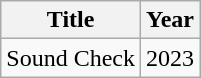<table class="wikitable">
<tr>
<th>Title</th>
<th>Year</th>
</tr>
<tr>
<td>Sound Check</td>
<td>2023</td>
</tr>
</table>
